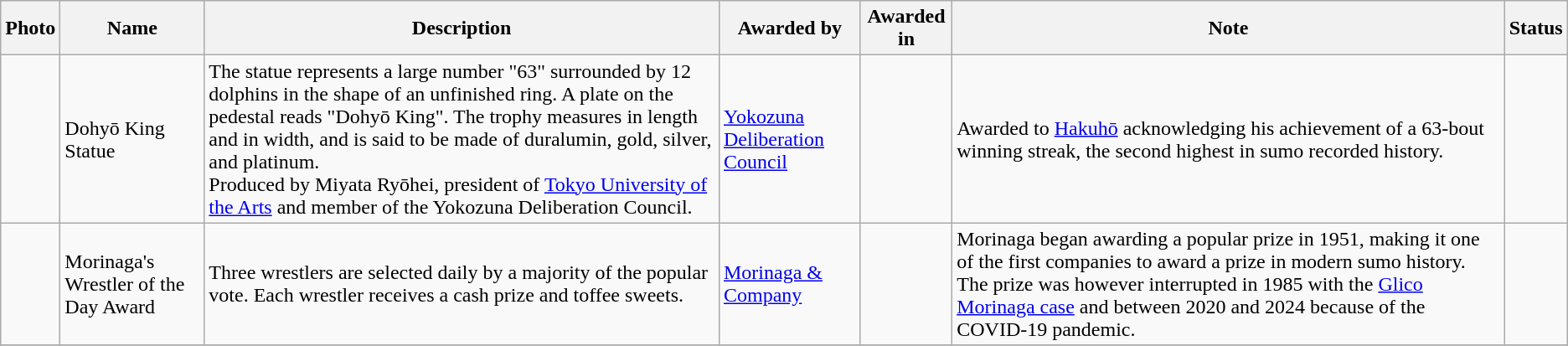<table class="wikitable sortable">
<tr>
<th>Photo</th>
<th>Name</th>
<th>Description</th>
<th>Awarded by</th>
<th>Awarded in</th>
<th>Note</th>
<th>Status</th>
</tr>
<tr>
<td></td>
<td>Dohyō King Statue</td>
<td>The statue represents a large number "63" surrounded by 12 dolphins in the shape of an unfinished ring. A plate on the pedestal reads "Dohyō King". The trophy measures  in length and  in width, and is said to be made of duralumin, gold, silver, and platinum.<br> Produced by Miyata Ryōhei, president of <a href='#'>Tokyo University of the Arts</a> and member of the Yokozuna Deliberation Council.</td>
<td><a href='#'>Yokozuna Deliberation Council</a></td>
<td></td>
<td>Awarded to <a href='#'>Hakuhō</a> acknowledging his achievement of a 63-bout winning streak, the second highest in sumo recorded history.</td>
<td></td>
</tr>
<tr>
<td></td>
<td>Morinaga's Wrestler of the Day Award</td>
<td>Three wrestlers are selected daily by a majority of the popular vote. Each wrestler receives a cash prize and toffee sweets.</td>
<td><a href='#'>Morinaga & Company</a></td>
<td></td>
<td>Morinaga began awarding a popular prize in 1951, making it one of the first companies to award a prize in modern sumo history. The prize was however interrupted in 1985 with the <a href='#'>Glico Morinaga case</a> and between 2020 and 2024 because of the COVID-19 pandemic.</td>
<td></td>
</tr>
<tr>
</tr>
</table>
